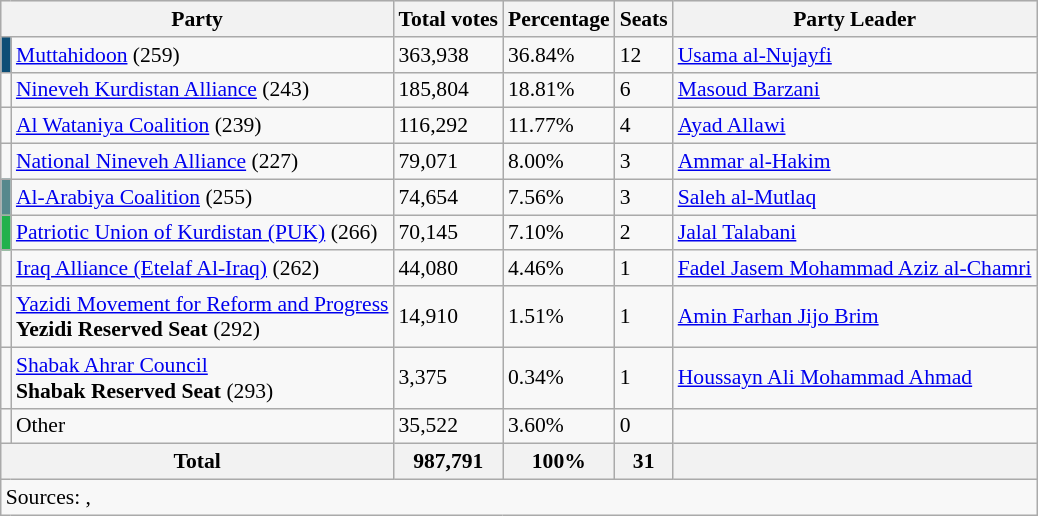<table class="wikitable sortable" style="border:1px solid #8888aa; background-color:#f8f8f8; padding:0px; font-size:90%;">
<tr style="background-color:#E9E9E9">
<th colspan=2>Party</th>
<th>Total votes</th>
<th>Percentage</th>
<th>Seats</th>
<th>Party Leader</th>
</tr>
<tr>
<td bgcolor="#0D4E76"></td>
<td><a href='#'>Muttahidoon</a> (259)</td>
<td>363,938</td>
<td>36.84%</td>
<td>12</td>
<td><a href='#'>Usama al-Nujayfi</a></td>
</tr>
<tr>
<td></td>
<td><a href='#'>Nineveh Kurdistan Alliance</a> (243)</td>
<td>185,804</td>
<td>18.81%</td>
<td>6</td>
<td><a href='#'>Masoud Barzani</a></td>
</tr>
<tr>
<td></td>
<td><a href='#'>Al Wataniya Coalition</a> (239)</td>
<td>116,292</td>
<td>11.77%</td>
<td>4</td>
<td><a href='#'>Ayad Allawi</a></td>
</tr>
<tr>
<td></td>
<td><a href='#'>National Nineveh Alliance</a> (227)</td>
<td>79,071</td>
<td>8.00%</td>
<td>3</td>
<td><a href='#'>Ammar al-Hakim</a></td>
</tr>
<tr>
<td bgcolor="#57888D"></td>
<td><a href='#'>Al-Arabiya Coalition</a> (255)</td>
<td>74,654</td>
<td>7.56%</td>
<td>3</td>
<td><a href='#'>Saleh al-Mutlaq</a></td>
</tr>
<tr>
<td bgcolor="#22B14C"></td>
<td><a href='#'>Patriotic Union of Kurdistan (PUK)</a> (266)</td>
<td>70,145</td>
<td>7.10%</td>
<td>2</td>
<td><a href='#'>Jalal Talabani</a></td>
</tr>
<tr>
<td></td>
<td><a href='#'>Iraq Alliance (Etelaf Al-Iraq)</a> (262)</td>
<td>44,080</td>
<td>4.46%</td>
<td>1</td>
<td><a href='#'>Fadel Jasem Mohammad Aziz al-Chamri</a></td>
</tr>
<tr>
<td></td>
<td><a href='#'>Yazidi Movement for Reform and Progress</a><br><strong>Yezidi Reserved Seat</strong> (292)</td>
<td>14,910</td>
<td>1.51%</td>
<td>1</td>
<td><a href='#'>Amin Farhan Jijo Brim</a></td>
</tr>
<tr>
<td></td>
<td><a href='#'>Shabak Ahrar Council</a><br><strong>Shabak Reserved Seat</strong> (293)</td>
<td>3,375</td>
<td>0.34%</td>
<td>1</td>
<td><a href='#'>Houssayn Ali Mohammad Ahmad</a></td>
</tr>
<tr>
<td></td>
<td>Other</td>
<td>35,522</td>
<td>3.60%</td>
<td>0</td>
<td></td>
</tr>
<tr>
<th colspan=2><strong>Total</strong></th>
<th><strong>987,791</strong></th>
<th><strong>100%</strong></th>
<th><strong>31</strong></th>
<th></th>
</tr>
<tr>
<td colspan=7 align=left>Sources: ,  </td>
</tr>
</table>
